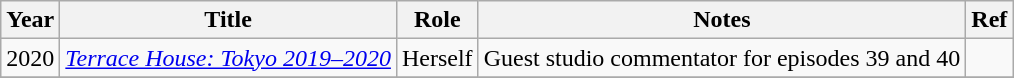<table class="wikitable">
<tr>
<th>Year</th>
<th>Title</th>
<th>Role</th>
<th>Notes</th>
<th>Ref</th>
</tr>
<tr>
<td>2020</td>
<td><em><a href='#'>Terrace House: Tokyo 2019–2020</a></em></td>
<td>Herself</td>
<td>Guest studio commentator for episodes 39 and 40</td>
<td></td>
</tr>
<tr>
</tr>
</table>
